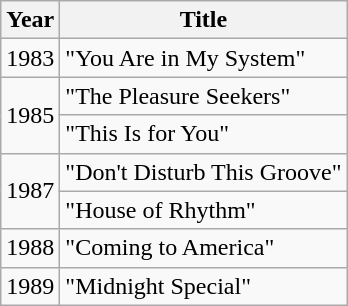<table class="wikitable" style="text-align:center;">
<tr>
<th rowspan="1">Year</th>
<th rowspan="1">Title</th>
</tr>
<tr>
<td>1983</td>
<td align="left">"You Are in My System"</td>
</tr>
<tr align="center">
<td rowspan=2>1985</td>
<td align="left">"The Pleasure Seekers"</td>
</tr>
<tr align="center">
<td align="left">"This Is for You"</td>
</tr>
<tr align="center">
<td rowspan=2>1987</td>
<td align="left">"Don't Disturb This Groove"</td>
</tr>
<tr align="center">
<td align="left">"House of Rhythm"</td>
</tr>
<tr align="center">
<td>1988</td>
<td align="left">"Coming to America"</td>
</tr>
<tr align="center">
<td>1989</td>
<td align="left">"Midnight Special"</td>
</tr>
</table>
